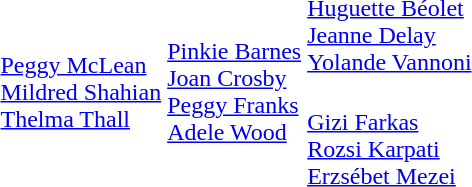<table>
<tr>
<td rowspan=2></td>
<td rowspan=2><br><a href='#'>Peggy McLean</a><br><a href='#'>Mildred Shahian</a><br><a href='#'>Thelma Thall</a></td>
<td rowspan=2><br><a href='#'>Pinkie Barnes</a><br><a href='#'>Joan Crosby</a><br><a href='#'>Peggy Franks</a><br><a href='#'>Adele Wood</a></td>
<td><br><a href='#'>Huguette Béolet</a><br><a href='#'>Jeanne Delay</a><br><a href='#'>Yolande Vannoni</a></td>
</tr>
<tr>
<td><br><a href='#'>Gizi Farkas</a><br><a href='#'>Rozsi Karpati</a><br><a href='#'>Erzsébet Mezei</a></td>
</tr>
</table>
